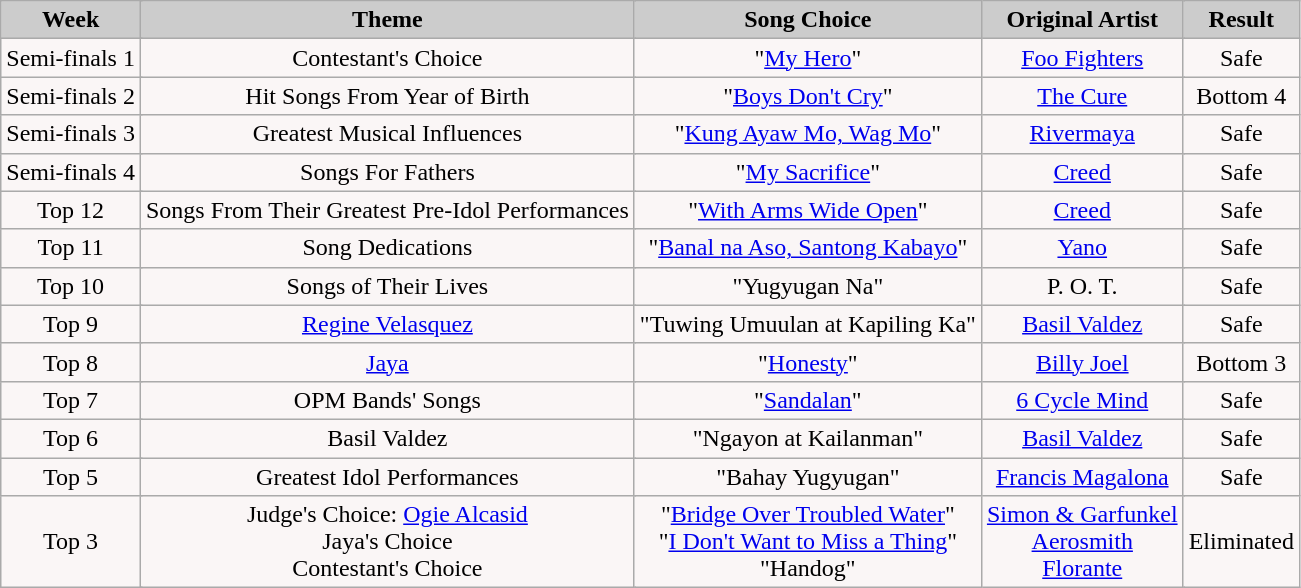<table class="wikitable" align="left">
<tr>
<td colspan="100" bgcolor="CCCCCC" align="Center"><strong>Week</strong></td>
<td colspan="100" bgcolor="CCCCCC" align="Center"><strong>Theme</strong></td>
<td colspan="100" bgcolor="CCCCCC" align="Center"><strong>Song Choice</strong></td>
<td colspan="100" bgcolor="CCCCCC" align="Center"><strong>Original Artist</strong></td>
<td colspan="100" bgcolor="CCCCCC" align="Center"><strong>Result</strong></td>
</tr>
<tr>
<td colspan="100" align="center" bgcolor="FAF6F6">Semi-finals 1</td>
<td colspan="100" align="center" bgcolor="FAF6F6">Contestant's Choice</td>
<td colspan="100" align="center" bgcolor="FAF6F6">"<a href='#'>My Hero</a>"</td>
<td colspan="100" align="center" bgcolor="FAF6F6"><a href='#'>Foo Fighters</a></td>
<td colspan="100" align="center" bgcolor="FAF6F6">Safe</td>
</tr>
<tr>
<td colspan="100" align="center" bgcolor="FAF6F6">Semi-finals 2</td>
<td colspan="100" align="center" bgcolor="FAF6F6">Hit Songs From Year of Birth</td>
<td colspan="100" align="center" bgcolor="FAF6F6">"<a href='#'>Boys Don't Cry</a>"</td>
<td colspan="100" align="center" bgcolor="FAF6F6"><a href='#'>The Cure</a></td>
<td colspan="100" align="center" bgcolor="FAF6F6">Bottom 4</td>
</tr>
<tr>
<td colspan="100" align="center" bgcolor="FAF6F6">Semi-finals 3</td>
<td colspan="100" align="center" bgcolor="FAF6F6">Greatest Musical Influences</td>
<td colspan="100" align="center" bgcolor="FAF6F6">"<a href='#'>Kung Ayaw Mo, Wag Mo</a>"</td>
<td colspan="100" align="center" bgcolor="FAF6F6"><a href='#'>Rivermaya</a></td>
<td colspan="100" align="center" bgcolor="FAF6F6">Safe</td>
</tr>
<tr>
<td colspan="100" align="center" bgcolor="FAF6F6">Semi-finals 4</td>
<td colspan="100" align="center" bgcolor="FAF6F6">Songs For Fathers</td>
<td colspan="100" align="center" bgcolor="FAF6F6">"<a href='#'>My Sacrifice</a>"</td>
<td colspan="100" align="center" bgcolor="FAF6F6"><a href='#'>Creed</a></td>
<td colspan="100" align="center" bgcolor="FAF6F6">Safe</td>
</tr>
<tr>
<td colspan="100" align="center" bgcolor="FAF6F6">Top 12</td>
<td colspan="100" align="center" bgcolor="FAF6F6">Songs From Their Greatest Pre-Idol Performances</td>
<td colspan="100" align="center" bgcolor="FAF6F6">"<a href='#'>With Arms Wide Open</a>"</td>
<td colspan="100" align="center" bgcolor="FAF6F6"><a href='#'>Creed</a></td>
<td colspan="100" align="center" bgcolor="FAF6F6">Safe</td>
</tr>
<tr>
<td colspan="100" align="center" bgcolor="FAF6F6">Top 11</td>
<td colspan="100" align="center" bgcolor="FAF6F6">Song Dedications</td>
<td colspan="100" align="center" bgcolor="FAF6F6">"<a href='#'>Banal na Aso, Santong Kabayo</a>"</td>
<td colspan="100" align="center" bgcolor="FAF6F6"><a href='#'>Yano</a></td>
<td colspan="100" align="center" bgcolor="FAF6F6">Safe</td>
</tr>
<tr>
<td colspan="100" align="center" bgcolor="FAF6F6">Top 10</td>
<td colspan="100" align="center" bgcolor="FAF6F6">Songs of Their Lives</td>
<td colspan="100" align="center" bgcolor="FAF6F6">"Yugyugan Na"</td>
<td colspan="100" align="center" bgcolor="FAF6F6">P. O. T.</td>
<td colspan="100" align="center" bgcolor="FAF6F6">Safe</td>
</tr>
<tr>
<td colspan="100" align="center" bgcolor="FAF6F6">Top 9</td>
<td colspan="100" align="center" bgcolor="FAF6F6"><a href='#'>Regine Velasquez</a></td>
<td colspan="100" align="center" bgcolor="FAF6F6">"Tuwing Umuulan at Kapiling Ka"</td>
<td colspan="100" align="center" bgcolor="FAF6F6"><a href='#'>Basil Valdez</a></td>
<td colspan="100" align="center" bgcolor="FAF6F6">Safe</td>
</tr>
<tr>
<td colspan="100" align="center" bgcolor="FAF6F6">Top 8</td>
<td colspan="100" align="center" bgcolor="FAF6F6"><a href='#'>Jaya</a></td>
<td colspan="100" align="center" bgcolor="FAF6F6">"<a href='#'>Honesty</a>"</td>
<td colspan="100" align="center" bgcolor="FAF6F6"><a href='#'>Billy Joel</a></td>
<td colspan="100" align="center" bgcolor="FAF6F6">Bottom 3</td>
</tr>
<tr>
<td colspan="100" align="center" bgcolor="FAF6F6">Top 7</td>
<td colspan="100" align="center" bgcolor="FAF6F6">OPM Bands' Songs</td>
<td colspan="100" align="center" bgcolor="FAF6F6">"<a href='#'>Sandalan</a>"</td>
<td colspan="100" align="center" bgcolor="FAF6F6"><a href='#'>6 Cycle Mind</a></td>
<td colspan="100" align="center" bgcolor="FAF6F6">Safe</td>
</tr>
<tr>
<td colspan="100" align="center" bgcolor="FAF6F6">Top 6</td>
<td colspan="100" align="center" bgcolor="FAF6F6">Basil Valdez</td>
<td colspan="100" align="center" bgcolor="FAF6F6">"Ngayon at Kailanman"</td>
<td colspan="100" align="center" bgcolor="FAF6F6"><a href='#'>Basil Valdez</a></td>
<td colspan="100" align="center" bgcolor="FAF6F6">Safe</td>
</tr>
<tr>
<td colspan="100" align="center" bgcolor="FAF6F6">Top 5</td>
<td colspan="100" align="center" bgcolor="FAF6F6">Greatest Idol Performances</td>
<td colspan="100" align="center" bgcolor="FAF6F6">"Bahay Yugyugan"</td>
<td colspan="100" align="center" bgcolor="FAF6F6"><a href='#'>Francis Magalona</a></td>
<td colspan="100" align="center" bgcolor="FAF6F6">Safe</td>
</tr>
<tr>
<td colspan="100" align="center" bgcolor="FAF6F6">Top 3</td>
<td colspan="100" align="center" bgcolor="FAF6F6">Judge's Choice: <a href='#'>Ogie Alcasid</a><br>Jaya's Choice<br>Contestant's Choice</td>
<td colspan="100" align="center" bgcolor="FAF6F6">"<a href='#'>Bridge Over Troubled Water</a>"<br>"<a href='#'>I Don't Want to Miss a Thing</a>"<br>"Handog"</td>
<td colspan="100" align="center" bgcolor="FAF6F6"><a href='#'>Simon & Garfunkel</a><br><a href='#'>Aerosmith</a><br><a href='#'>Florante</a></td>
<td colspan="100" align="center" bgcolor="FAF6F6">Eliminated</td>
</tr>
</table>
